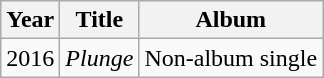<table class="wikitable">
<tr>
<th>Year</th>
<th>Title</th>
<th>Album</th>
</tr>
<tr>
<td>2016</td>
<td><em>Plunge</em></td>
<td>Non-album single</td>
</tr>
</table>
